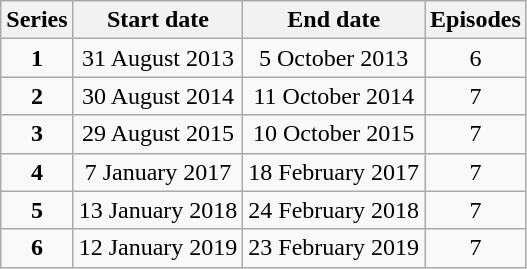<table class="wikitable" style="text-align:center">
<tr>
<th>Series</th>
<th>Start date</th>
<th>End date</th>
<th>Episodes</th>
</tr>
<tr>
<td><strong>1</strong></td>
<td>31 August 2013</td>
<td>5 October 2013</td>
<td>6</td>
</tr>
<tr>
<td><strong>2</strong></td>
<td>30 August 2014</td>
<td>11 October 2014</td>
<td>7</td>
</tr>
<tr>
<td><strong>3</strong></td>
<td>29 August 2015</td>
<td>10 October 2015</td>
<td>7</td>
</tr>
<tr>
<td><strong>4</strong></td>
<td>7 January 2017</td>
<td>18 February 2017</td>
<td>7</td>
</tr>
<tr>
<td><strong>5</strong></td>
<td>13 January 2018</td>
<td>24 February 2018</td>
<td>7</td>
</tr>
<tr>
<td><strong>6</strong></td>
<td>12 January 2019</td>
<td>23 February 2019</td>
<td>7</td>
</tr>
</table>
